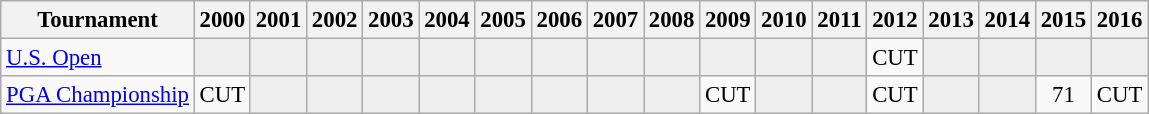<table class="wikitable" style="font-size:95%;text-align:center;">
<tr>
<th>Tournament</th>
<th>2000</th>
<th>2001</th>
<th>2002</th>
<th>2003</th>
<th>2004</th>
<th>2005</th>
<th>2006</th>
<th>2007</th>
<th>2008</th>
<th>2009</th>
<th>2010</th>
<th>2011</th>
<th>2012</th>
<th>2013</th>
<th>2014</th>
<th>2015</th>
<th>2016</th>
</tr>
<tr>
<td align=left><a href='#'>U.S. Open</a></td>
<td style="background:#eeeeee;"></td>
<td style="background:#eeeeee;"></td>
<td style="background:#eeeeee;"></td>
<td style="background:#eeeeee;"></td>
<td style="background:#eeeeee;"></td>
<td style="background:#eeeeee;"></td>
<td style="background:#eeeeee;"></td>
<td style="background:#eeeeee;"></td>
<td style="background:#eeeeee;"></td>
<td style="background:#eeeeee;"></td>
<td style="background:#eeeeee;"></td>
<td style="background:#eeeeee;"></td>
<td>CUT</td>
<td style="background:#eeeeee;"></td>
<td style="background:#eeeeee;"></td>
<td style="background:#eeeeee;"></td>
<td style="background:#eeeeee;"></td>
</tr>
<tr>
<td align=left><a href='#'>PGA Championship</a></td>
<td>CUT</td>
<td style="background:#eeeeee;"></td>
<td style="background:#eeeeee;"></td>
<td style="background:#eeeeee;"></td>
<td style="background:#eeeeee;"></td>
<td style="background:#eeeeee;"></td>
<td style="background:#eeeeee;"></td>
<td style="background:#eeeeee;"></td>
<td style="background:#eeeeee;"></td>
<td>CUT</td>
<td style="background:#eeeeee;"></td>
<td style="background:#eeeeee;"></td>
<td>CUT</td>
<td style="background:#eeeeee;"></td>
<td style="background:#eeeeee;"></td>
<td>71</td>
<td>CUT</td>
</tr>
</table>
